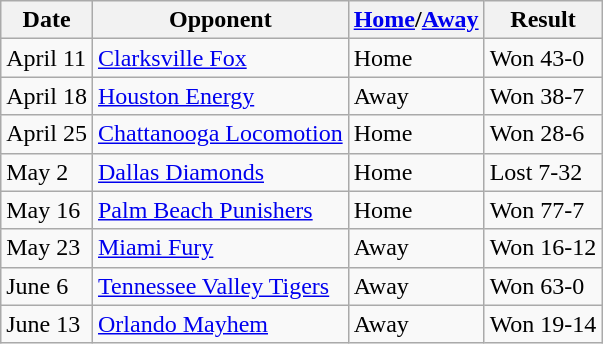<table class="wikitable">
<tr>
<th>Date</th>
<th>Opponent</th>
<th><a href='#'>Home</a>/<a href='#'>Away</a></th>
<th>Result</th>
</tr>
<tr>
<td>April 11</td>
<td><a href='#'>Clarksville Fox</a></td>
<td>Home</td>
<td>Won 43-0</td>
</tr>
<tr>
<td>April 18</td>
<td><a href='#'>Houston Energy</a></td>
<td>Away</td>
<td>Won 38-7</td>
</tr>
<tr>
<td>April 25</td>
<td><a href='#'>Chattanooga Locomotion</a></td>
<td>Home</td>
<td>Won 28-6</td>
</tr>
<tr>
<td>May 2</td>
<td><a href='#'>Dallas Diamonds</a></td>
<td>Home</td>
<td>Lost 7-32</td>
</tr>
<tr>
<td>May 16</td>
<td><a href='#'>Palm Beach Punishers</a></td>
<td>Home</td>
<td>Won 77-7</td>
</tr>
<tr>
<td>May 23</td>
<td><a href='#'>Miami Fury</a></td>
<td>Away</td>
<td>Won 16-12</td>
</tr>
<tr>
<td>June 6</td>
<td><a href='#'>Tennessee Valley Tigers</a></td>
<td>Away</td>
<td>Won 63-0</td>
</tr>
<tr>
<td>June 13</td>
<td><a href='#'>Orlando Mayhem</a></td>
<td>Away</td>
<td>Won 19-14</td>
</tr>
</table>
